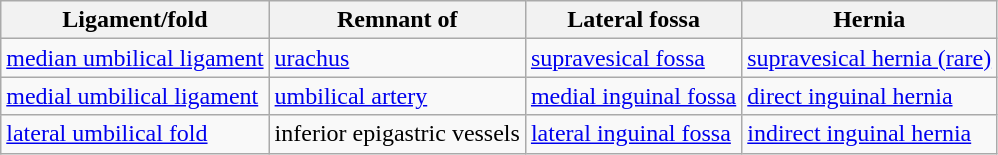<table class="wikitable">
<tr>
<th>Ligament/fold</th>
<th>Remnant of</th>
<th>Lateral fossa</th>
<th>Hernia</th>
</tr>
<tr>
<td><a href='#'>median umbilical ligament</a></td>
<td><a href='#'>urachus</a></td>
<td><a href='#'>supravesical fossa</a></td>
<td><a href='#'>supravesical hernia (rare)</a></td>
</tr>
<tr>
<td><a href='#'>medial umbilical ligament</a></td>
<td><a href='#'>umbilical artery</a></td>
<td><a href='#'>medial inguinal fossa</a></td>
<td><a href='#'>direct inguinal hernia</a></td>
</tr>
<tr>
<td><a href='#'>lateral umbilical fold</a></td>
<td>inferior epigastric vessels</td>
<td><a href='#'>lateral inguinal fossa</a></td>
<td><a href='#'>indirect inguinal hernia</a></td>
</tr>
</table>
